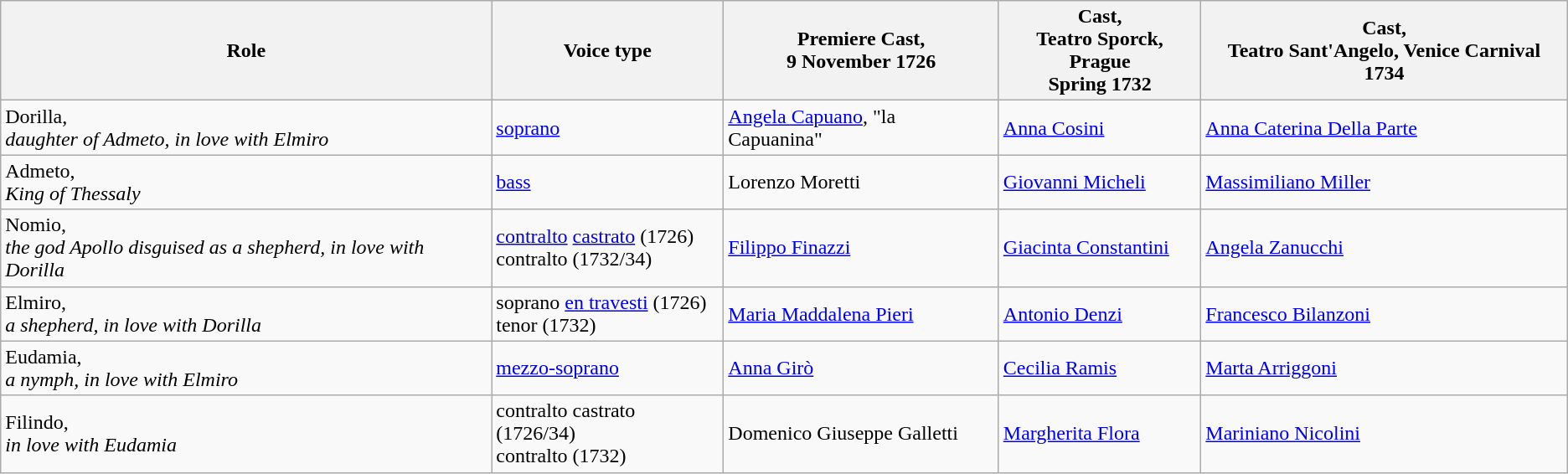<table class="wikitable">
<tr>
<th>Role</th>
<th>Voice type</th>
<th>Premiere Cast,<br> 9 November 1726<br></th>
<th>Cast,<br>Teatro Sporck, Prague<br>Spring 1732</th>
<th>Cast,<br>Teatro Sant'Angelo, Venice
Carnival 1734</th>
</tr>
<tr>
<td>Dorilla,<br><em>daughter of Admeto, in love with Elmiro</em></td>
<td><a href='#'>soprano</a></td>
<td><a href='#'>Angela Capuano</a>, "la Capuanina"</td>
<td><a href='#'>Anna Cosini</a></td>
<td><a href='#'>Anna Caterina Della Parte</a></td>
</tr>
<tr>
<td>Admeto,<br><em>King of Thessaly</em></td>
<td><a href='#'>bass</a></td>
<td>Lorenzo Moretti</td>
<td><a href='#'>Giovanni Micheli</a></td>
<td><a href='#'>Massimiliano Miller</a></td>
</tr>
<tr>
<td>Nomio,<br><em>the god Apollo disguised as a shepherd, in love with Dorilla</em></td>
<td><a href='#'>contralto</a> <a href='#'>castrato</a> (1726)<br>contralto (1732/34)</td>
<td><a href='#'>Filippo Finazzi</a></td>
<td><a href='#'>Giacinta Constantini</a></td>
<td><a href='#'>Angela Zanucchi</a></td>
</tr>
<tr>
<td>Elmiro,<br><em>a shepherd, in love with Dorilla</em></td>
<td>soprano <a href='#'>en travesti</a> (1726)<br>tenor (1732)</td>
<td><a href='#'>Maria Maddalena Pieri</a></td>
<td><a href='#'>Antonio Denzi</a></td>
<td><a href='#'>Francesco Bilanzoni</a></td>
</tr>
<tr>
<td>Eudamia,<br><em>a nymph, in love with Elmiro</em></td>
<td><a href='#'>mezzo-soprano</a></td>
<td><a href='#'>Anna Girò</a></td>
<td><a href='#'>Cecilia Ramis</a></td>
<td><a href='#'>Marta Arriggoni</a></td>
</tr>
<tr>
<td>Filindo,<br><em>in love with Eudamia</em></td>
<td>contralto castrato (1726/34)<br>contralto (1732)</td>
<td>Domenico Giuseppe Galletti</td>
<td><a href='#'>Margherita Flora</a></td>
<td><a href='#'>Mariniano Nicolini</a></td>
</tr>
</table>
